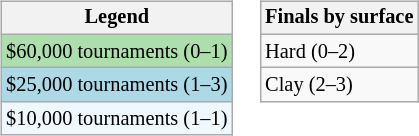<table>
<tr valign=top>
<td><br><table class=wikitable style=font-size:85%>
<tr>
<th>Legend</th>
</tr>
<tr style="background:#addfad">
<td>$60,000 tournaments (0–1)</td>
</tr>
<tr style="background:lightblue;">
<td>$25,000 tournaments (1–3)</td>
</tr>
<tr style="background:#f0f8ff;">
<td>$10,000 tournaments (1–1)</td>
</tr>
</table>
</td>
<td><br><table class=wikitable style=font-size:85%>
<tr>
<th>Finals by surface</th>
</tr>
<tr>
<td>Hard (0–2)</td>
</tr>
<tr>
<td>Clay (2–3)</td>
</tr>
</table>
</td>
</tr>
</table>
